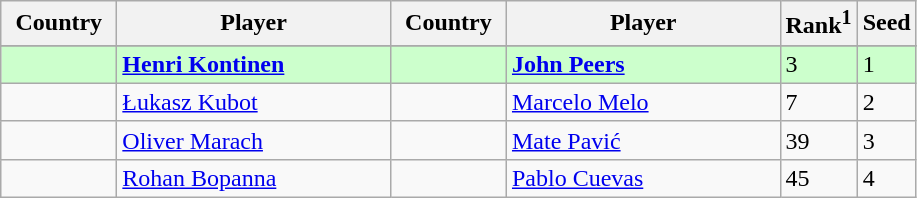<table class="sortable wikitable">
<tr>
<th width="70">Country</th>
<th width="175">Player</th>
<th width="70">Country</th>
<th width="175">Player</th>
<th>Rank<sup>1</sup></th>
<th>Seed</th>
</tr>
<tr>
</tr>
<tr style="background:#cfc;">
<td></td>
<td><strong><a href='#'>Henri Kontinen</a></strong></td>
<td></td>
<td><strong><a href='#'>John Peers</a></strong></td>
<td>3</td>
<td>1</td>
</tr>
<tr>
<td></td>
<td><a href='#'>Łukasz Kubot</a></td>
<td></td>
<td><a href='#'>Marcelo Melo</a></td>
<td>7</td>
<td>2</td>
</tr>
<tr>
<td></td>
<td><a href='#'>Oliver Marach</a></td>
<td></td>
<td><a href='#'>Mate Pavić</a></td>
<td>39</td>
<td>3</td>
</tr>
<tr>
<td></td>
<td><a href='#'>Rohan Bopanna</a></td>
<td></td>
<td><a href='#'>Pablo Cuevas</a></td>
<td>45</td>
<td>4</td>
</tr>
</table>
